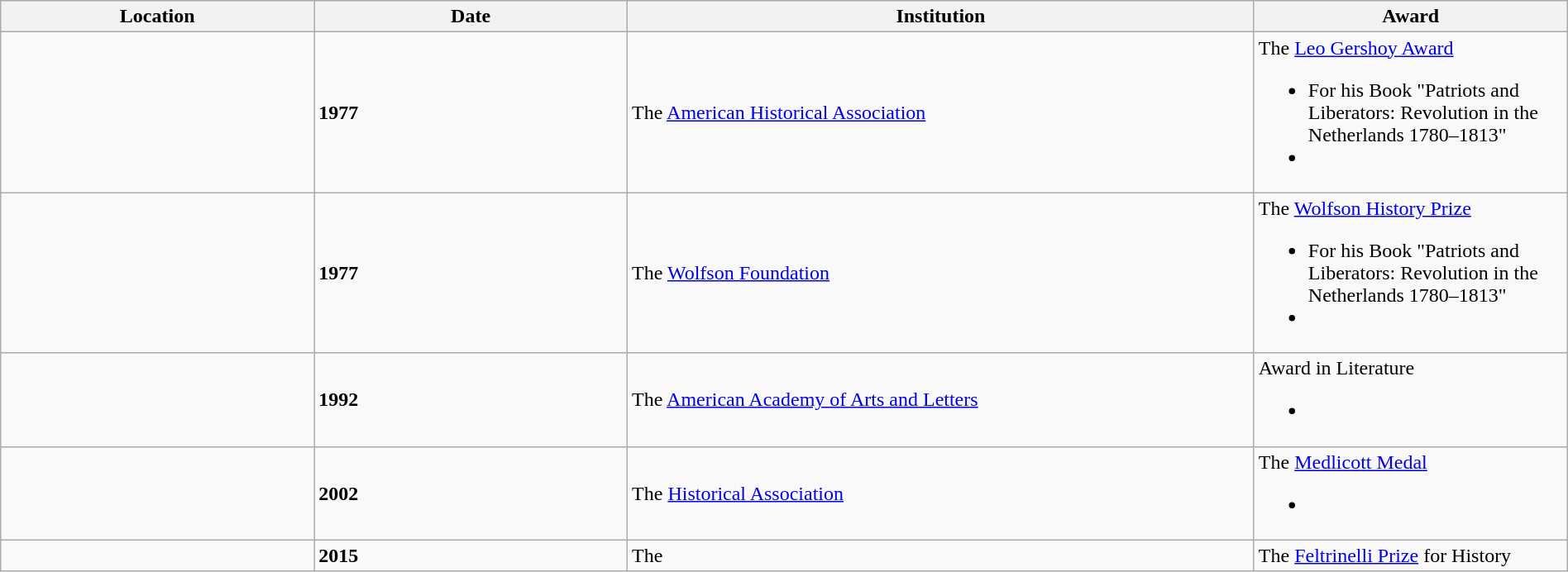<table class="wikitable" style="width:100%;">
<tr>
<th style="width:20%;">Location</th>
<th style="width:20%;">Date</th>
<th style="width:40%;">Institution</th>
<th style="width:20%;">Award</th>
</tr>
<tr>
<td></td>
<td><strong>1977</strong></td>
<td>The <a href='#'>American Historical Association</a></td>
<td>The <a href='#'>Leo Gershoy Award</a><br><ul><li>For his Book "Patriots and Liberators: Revolution in the Netherlands 1780–1813"</li><li></li></ul></td>
</tr>
<tr>
<td></td>
<td><strong>1977</strong></td>
<td>The <a href='#'>Wolfson Foundation</a></td>
<td>The <a href='#'>Wolfson History Prize</a><br><ul><li>For his Book "Patriots and Liberators: Revolution in the Netherlands 1780–1813"</li><li></li></ul></td>
</tr>
<tr>
<td></td>
<td><strong>1992</strong></td>
<td>The <a href='#'>American Academy of Arts and Letters</a></td>
<td>Award in Literature<br><ul><li></li></ul></td>
</tr>
<tr>
<td></td>
<td><strong>2002</strong></td>
<td>The <a href='#'>Historical Association</a></td>
<td>The <a href='#'>Medlicott Medal</a><br><ul><li></li></ul></td>
</tr>
<tr>
<td></td>
<td><strong>2015</strong></td>
<td>The </td>
<td>The <a href='#'>Feltrinelli Prize</a> for History</td>
</tr>
</table>
